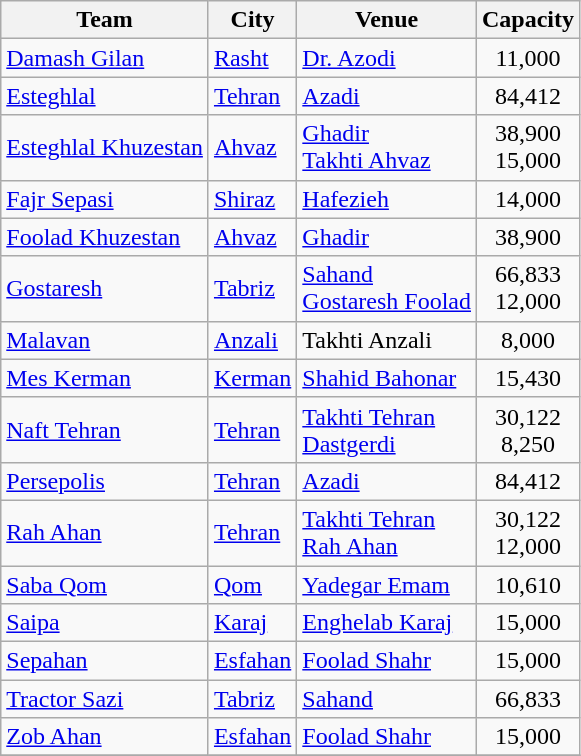<table class="wikitable sortable">
<tr>
<th>Team</th>
<th>City</th>
<th>Venue</th>
<th>Capacity</th>
</tr>
<tr>
<td><a href='#'>Damash Gilan</a></td>
<td><a href='#'>Rasht</a></td>
<td><a href='#'>Dr. Azodi</a></td>
<td style="text-align:center;">11,000</td>
</tr>
<tr>
<td><a href='#'>Esteghlal</a></td>
<td><a href='#'>Tehran</a></td>
<td><a href='#'>Azadi</a></td>
<td style="text-align:center;">84,412</td>
</tr>
<tr>
<td><a href='#'>Esteghlal Khuzestan</a></td>
<td><a href='#'>Ahvaz</a></td>
<td><a href='#'>Ghadir</a> <br> <a href='#'>Takhti Ahvaz</a></td>
<td style="text-align:center;">38,900 <br> 15,000</td>
</tr>
<tr>
<td><a href='#'>Fajr Sepasi</a></td>
<td><a href='#'>Shiraz</a></td>
<td><a href='#'>Hafezieh</a></td>
<td style="text-align:center;">14,000</td>
</tr>
<tr>
<td><a href='#'>Foolad Khuzestan</a></td>
<td><a href='#'>Ahvaz</a></td>
<td><a href='#'>Ghadir</a></td>
<td style="text-align:center;">38,900</td>
</tr>
<tr>
<td><a href='#'>Gostaresh</a></td>
<td><a href='#'>Tabriz</a></td>
<td><a href='#'>Sahand</a> <br> <a href='#'>Gostaresh Foolad</a></td>
<td style="text-align:center;">66,833 <br> 12,000</td>
</tr>
<tr>
<td><a href='#'>Malavan</a></td>
<td><a href='#'>Anzali</a></td>
<td>Takhti Anzali</td>
<td style="text-align:center;">8,000</td>
</tr>
<tr>
<td><a href='#'>Mes Kerman</a></td>
<td><a href='#'>Kerman</a></td>
<td><a href='#'>Shahid Bahonar</a></td>
<td style="text-align:center;">15,430</td>
</tr>
<tr>
<td><a href='#'>Naft Tehran</a></td>
<td><a href='#'>Tehran</a></td>
<td><a href='#'>Takhti Tehran</a> <br> <a href='#'>Dastgerdi</a></td>
<td style="text-align:center;">30,122 <br>8,250</td>
</tr>
<tr>
<td><a href='#'>Persepolis</a></td>
<td><a href='#'>Tehran</a></td>
<td><a href='#'>Azadi</a></td>
<td style="text-align:center;">84,412</td>
</tr>
<tr>
<td><a href='#'>Rah Ahan</a></td>
<td><a href='#'>Tehran</a></td>
<td><a href='#'>Takhti Tehran</a> <br> <a href='#'>Rah Ahan</a></td>
<td style="text-align:center;">30,122 <br> 12,000</td>
</tr>
<tr>
<td><a href='#'>Saba Qom</a></td>
<td><a href='#'>Qom</a></td>
<td><a href='#'>Yadegar Emam</a></td>
<td style="text-align:center;">10,610</td>
</tr>
<tr>
<td><a href='#'>Saipa</a></td>
<td><a href='#'>Karaj</a></td>
<td><a href='#'>Enghelab Karaj</a></td>
<td style="text-align:center;">15,000</td>
</tr>
<tr>
<td><a href='#'>Sepahan</a></td>
<td><a href='#'>Esfahan</a></td>
<td><a href='#'>Foolad Shahr</a></td>
<td style="text-align:center;">15,000</td>
</tr>
<tr>
<td><a href='#'>Tractor Sazi</a></td>
<td><a href='#'>Tabriz</a></td>
<td><a href='#'>Sahand</a></td>
<td style="text-align:center;">66,833</td>
</tr>
<tr>
<td><a href='#'>Zob Ahan</a></td>
<td><a href='#'>Esfahan</a></td>
<td><a href='#'>Foolad Shahr</a></td>
<td style="text-align:center;">15,000</td>
</tr>
<tr>
</tr>
</table>
